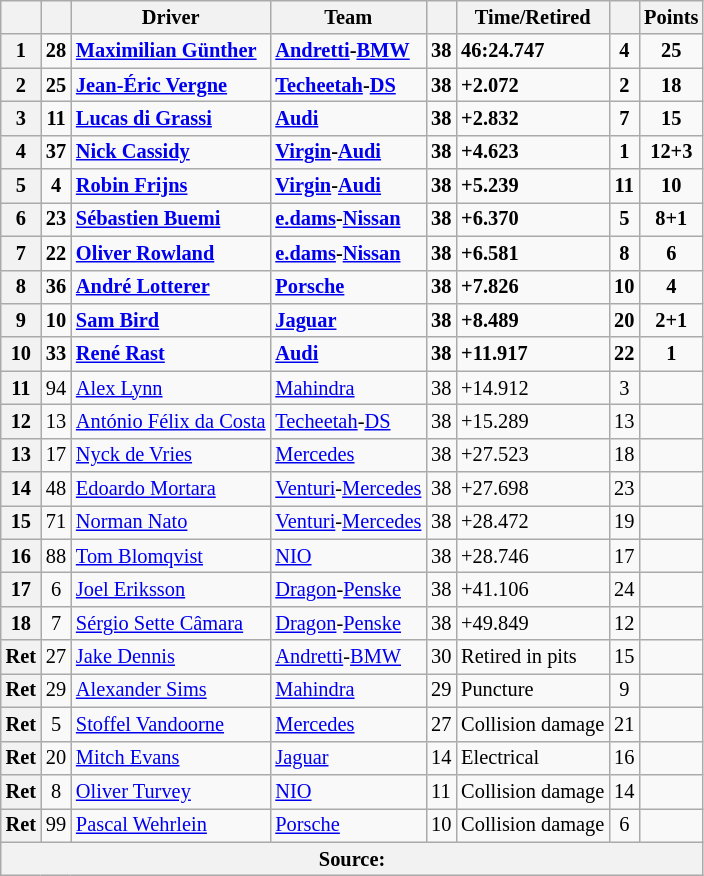<table class="wikitable sortable" style="font-size: 85%">
<tr>
<th scope="col"></th>
<th scope="col"></th>
<th scope="col">Driver</th>
<th scope="col">Team</th>
<th scope="col"></th>
<th scope="col" class="unsortable">Time/Retired</th>
<th scope="col"></th>
<th scope="col">Points</th>
</tr>
<tr>
<th scope="row">1</th>
<td align="center"><strong>28</strong></td>
<td data-sort-value="GUE"> <strong><a href='#'>Maximilian Günther</a></strong></td>
<td><strong><a href='#'>Andretti</a>-<a href='#'>BMW</a></strong></td>
<td><strong>38</strong></td>
<td><strong>46:24.747</strong></td>
<td align="center"><strong>4</strong></td>
<td align="center"><strong>25</strong></td>
</tr>
<tr>
<th scope="row">2</th>
<td align="center"><strong>25</strong></td>
<td data-sort-value="JEV"> <strong><a href='#'>Jean-Éric Vergne</a></strong></td>
<td><strong><a href='#'>Techeetah</a>-<a href='#'>DS</a></strong></td>
<td><strong>38</strong></td>
<td><strong>+2.072</strong></td>
<td align="center"><strong>2</strong></td>
<td align="center"><strong>18</strong></td>
</tr>
<tr>
<th scope="row">3</th>
<td align="center"><strong>11</strong></td>
<td data-sort-value="DIG"> <strong><a href='#'>Lucas di Grassi</a></strong></td>
<td><strong><a href='#'>Audi</a></strong></td>
<td><strong>38</strong></td>
<td><strong>+2.832</strong></td>
<td align="center"><strong>7</strong></td>
<td align="center"><strong>15</strong></td>
</tr>
<tr>
<th scope="row">4</th>
<td align="center"><strong>37</strong></td>
<td data-sort-value="CAS"> <strong><a href='#'>Nick Cassidy</a></strong></td>
<td><strong><a href='#'>Virgin</a>-<a href='#'>Audi</a></strong></td>
<td><strong>38</strong></td>
<td><strong>+4.623</strong></td>
<td align="center"><strong>1</strong></td>
<td align="center"><strong>12+3</strong></td>
</tr>
<tr>
<th scope="row">5</th>
<td align="center"><strong>4</strong></td>
<td data-sort-value="FRI"> <strong><a href='#'>Robin Frijns</a></strong></td>
<td><strong><a href='#'>Virgin</a>-<a href='#'>Audi</a></strong></td>
<td><strong>38</strong></td>
<td><strong>+5.239</strong></td>
<td align="center"><strong>11</strong></td>
<td align="center"><strong>10</strong></td>
</tr>
<tr>
<th scope="row">6</th>
<td align="center"><strong>23</strong></td>
<td data-sort-value="BUE"> <strong><a href='#'>Sébastien Buemi</a></strong></td>
<td><strong><a href='#'>e.dams</a>-<a href='#'>Nissan</a></strong></td>
<td><strong>38</strong></td>
<td><strong>+6.370</strong></td>
<td align="center"><strong>5</strong></td>
<td align="center"><strong>8+1</strong></td>
</tr>
<tr>
<th scope="row">7</th>
<td align="center"><strong>22</strong></td>
<td data-sort-value="ROW"> <strong><a href='#'>Oliver Rowland</a></strong></td>
<td><strong><a href='#'>e.dams</a>-<a href='#'>Nissan</a></strong></td>
<td><strong>38</strong></td>
<td><strong>+6.581</strong></td>
<td align="center"><strong>8</strong></td>
<td align="center"><strong>6</strong></td>
</tr>
<tr>
<th scope="row">8</th>
<td align="center"><strong>36</strong></td>
<td data-sort-value="LOT"> <strong><a href='#'>André Lotterer</a></strong></td>
<td><strong><a href='#'>Porsche</a></strong></td>
<td><strong>38</strong></td>
<td><strong>+7.826</strong></td>
<td align="center"><strong>10</strong></td>
<td align="center"><strong>4</strong></td>
</tr>
<tr>
<th scope="row">9</th>
<td align="center"><strong>10</strong></td>
<td data-sort-value="BIR"> <strong><a href='#'>Sam Bird</a></strong></td>
<td><strong><a href='#'>Jaguar</a></strong></td>
<td><strong>38</strong></td>
<td><strong>+8.489</strong></td>
<td align="center"><strong>20</strong></td>
<td align="center"><strong>2+1</strong></td>
</tr>
<tr>
<th scope="row">10</th>
<td align="center"><strong>33</strong></td>
<td data-sort-value="RAS"> <strong><a href='#'>René Rast</a></strong></td>
<td><strong><a href='#'>Audi</a></strong></td>
<td><strong>38</strong></td>
<td><strong>+11.917</strong></td>
<td align="center"><strong>22</strong></td>
<td align="center"><strong>1</strong></td>
</tr>
<tr>
<th scope="row">11</th>
<td align="center">94</td>
<td data-sort-value="LYN"> <a href='#'>Alex Lynn</a></td>
<td><a href='#'>Mahindra</a></td>
<td>38</td>
<td>+14.912</td>
<td align="center">3</td>
<td align="center"></td>
</tr>
<tr>
<th scope="row">12</th>
<td align="center">13</td>
<td data-sort-value="DAC"> <a href='#'>António Félix da Costa</a></td>
<td><a href='#'>Techeetah</a>-<a href='#'>DS</a></td>
<td>38</td>
<td>+15.289</td>
<td align="center">13</td>
<td align="center"></td>
</tr>
<tr>
<th scope="row">13</th>
<td align="center">17</td>
<td data-sort-value="DEV"> <a href='#'>Nyck de Vries</a></td>
<td><a href='#'>Mercedes</a></td>
<td>38</td>
<td>+27.523</td>
<td align="center">18</td>
<td align="center"></td>
</tr>
<tr>
<th scope="row">14</th>
<td align="center">48</td>
<td data-sort-value="MOR"> <a href='#'>Edoardo Mortara</a></td>
<td><a href='#'>Venturi</a>-<a href='#'>Mercedes</a></td>
<td>38</td>
<td>+27.698</td>
<td align="center">23</td>
<td align="center"></td>
</tr>
<tr>
<th scope="row">15</th>
<td align="center">71</td>
<td data-sort-value="NAT"> <a href='#'>Norman Nato</a></td>
<td><a href='#'>Venturi</a>-<a href='#'>Mercedes</a></td>
<td>38</td>
<td>+28.472</td>
<td align="center">19</td>
<td align="center"></td>
</tr>
<tr>
<th scope="row">16</th>
<td align="center">88</td>
<td data-sort-value="BLO"> <a href='#'>Tom Blomqvist</a></td>
<td><a href='#'>NIO</a></td>
<td>38</td>
<td>+28.746</td>
<td align="center">17</td>
<td align="center"></td>
</tr>
<tr>
<th scope="row">17</th>
<td align="center">6</td>
<td data-sort-value="ERI"> <a href='#'>Joel Eriksson</a></td>
<td><a href='#'>Dragon</a>-<a href='#'>Penske</a></td>
<td>38</td>
<td>+41.106</td>
<td align="center">24</td>
<td align="center"></td>
</tr>
<tr>
<th scope="row">18</th>
<td align="center">7</td>
<td data-sort-value="SET"> <a href='#'>Sérgio Sette Câmara</a></td>
<td><a href='#'>Dragon</a>-<a href='#'>Penske</a></td>
<td>38</td>
<td>+49.849</td>
<td align="center">12</td>
<td align="center"></td>
</tr>
<tr>
<th scope="row">Ret</th>
<td align="center">27</td>
<td data-sort-value="DEN"> <a href='#'>Jake Dennis</a></td>
<td><a href='#'>Andretti</a>-<a href='#'>BMW</a></td>
<td>30</td>
<td>Retired in pits</td>
<td align="center">15</td>
<td align="center"></td>
</tr>
<tr>
<th scope="row">Ret</th>
<td align="center">29</td>
<td data-sort-value="SIM"> <a href='#'>Alexander Sims</a></td>
<td><a href='#'>Mahindra</a></td>
<td>29</td>
<td>Puncture</td>
<td align="center">9</td>
<td align="center"></td>
</tr>
<tr>
<th scope="row">Ret</th>
<td align="center">5</td>
<td data-sort-value="VAN"> <a href='#'>Stoffel Vandoorne</a></td>
<td><a href='#'>Mercedes</a></td>
<td>27</td>
<td>Collision damage</td>
<td align="center">21</td>
<td align="center"></td>
</tr>
<tr>
<th scope="row">Ret</th>
<td align="center">20</td>
<td data-sort-value="EVA"> <a href='#'>Mitch Evans</a></td>
<td><a href='#'>Jaguar</a></td>
<td>14</td>
<td>Electrical</td>
<td align="center">16</td>
<td align="center"></td>
</tr>
<tr>
<th scope="row">Ret</th>
<td align="center">8</td>
<td data-sort-value="TUR"> <a href='#'>Oliver Turvey</a></td>
<td><a href='#'>NIO</a></td>
<td>11</td>
<td>Collision damage</td>
<td align="center">14</td>
<td align="center"></td>
</tr>
<tr>
<th scope="row">Ret</th>
<td align="center">99</td>
<td data-sort-value="WEH"> <a href='#'>Pascal Wehrlein</a></td>
<td><a href='#'>Porsche</a></td>
<td>10</td>
<td>Collision damage</td>
<td align="center">6</td>
<td align="center"></td>
</tr>
<tr>
<th colspan="8">Source:</th>
</tr>
</table>
